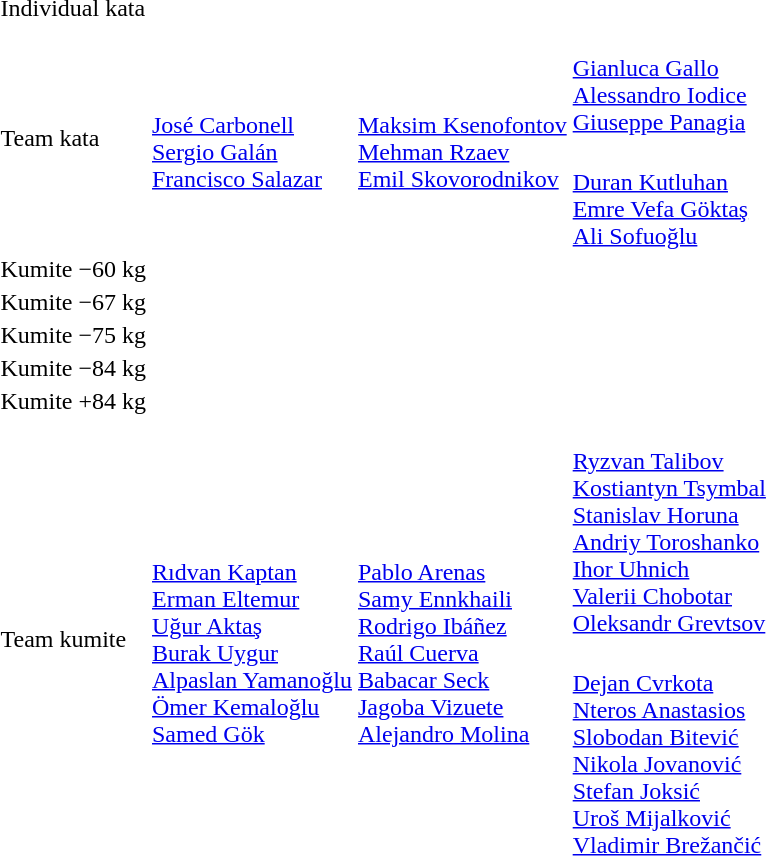<table>
<tr>
<td rowspan=2>Individual kata</td>
<td rowspan=2></td>
<td rowspan=2></td>
<td></td>
</tr>
<tr>
<td></td>
</tr>
<tr>
<td rowspan=2>Team kata</td>
<td rowspan=2><br><a href='#'>José Carbonell</a><br><a href='#'>Sergio Galán</a><br><a href='#'>Francisco Salazar</a></td>
<td rowspan=2><br><a href='#'>Maksim Ksenofontov</a><br><a href='#'>Mehman Rzaev</a><br><a href='#'>Emil Skovorodnikov</a></td>
<td><br><a href='#'>Gianluca Gallo</a><br><a href='#'>Alessandro Iodice</a><br><a href='#'>Giuseppe Panagia</a></td>
</tr>
<tr>
<td><br><a href='#'>Duran Kutluhan</a><br><a href='#'>Emre Vefa Göktaş</a><br><a href='#'>Ali Sofuoğlu</a></td>
</tr>
<tr>
<td rowspan=2>Kumite −60 kg</td>
<td rowspan=2></td>
<td rowspan=2></td>
<td></td>
</tr>
<tr>
<td></td>
</tr>
<tr>
<td rowspan=2>Kumite −67 kg</td>
<td rowspan=2></td>
<td rowspan=2></td>
<td></td>
</tr>
<tr>
<td></td>
</tr>
<tr>
<td rowspan=2>Kumite −75 kg</td>
<td rowspan=2></td>
<td rowspan=2></td>
<td></td>
</tr>
<tr>
<td></td>
</tr>
<tr>
<td rowspan=2>Kumite −84 kg</td>
<td rowspan=2></td>
<td rowspan=2></td>
<td></td>
</tr>
<tr>
<td></td>
</tr>
<tr>
<td rowspan=2>Kumite +84 kg</td>
<td rowspan=2></td>
<td rowspan=2></td>
<td></td>
</tr>
<tr>
<td></td>
</tr>
<tr>
<td rowspan=2>Team kumite</td>
<td rowspan=2><br><a href='#'>Rıdvan Kaptan</a><br><a href='#'>Erman Eltemur</a><br><a href='#'>Uğur Aktaş</a><br><a href='#'>Burak Uygur</a><br><a href='#'>Alpaslan Yamanoğlu</a><br><a href='#'>Ömer Kemaloğlu</a><br><a href='#'>Samed Gök</a></td>
<td rowspan=2><br><a href='#'>Pablo Arenas</a><br><a href='#'>Samy Ennkhaili</a><br><a href='#'>Rodrigo Ibáñez</a><br><a href='#'>Raúl Cuerva</a><br><a href='#'>Babacar Seck</a><br><a href='#'>Jagoba Vizuete</a><br><a href='#'>Alejandro Molina</a></td>
<td><br><a href='#'>Ryzvan Talibov</a><br><a href='#'>Kostiantyn Tsymbal</a><br><a href='#'>Stanislav Horuna</a><br><a href='#'>Andriy Toroshanko</a><br><a href='#'>Ihor Uhnich</a><br><a href='#'>Valerii Chobotar</a><br><a href='#'>Oleksandr Grevtsov</a></td>
</tr>
<tr>
<td><br><a href='#'>Dejan Cvrkota</a><br><a href='#'>Nteros Anastasios</a><br><a href='#'>Slobodan Bitević</a><br><a href='#'>Nikola Jovanović</a><br><a href='#'>Stefan Joksić</a><br><a href='#'>Uroš Mijalković</a><br><a href='#'>Vladimir Brežančić</a></td>
</tr>
</table>
